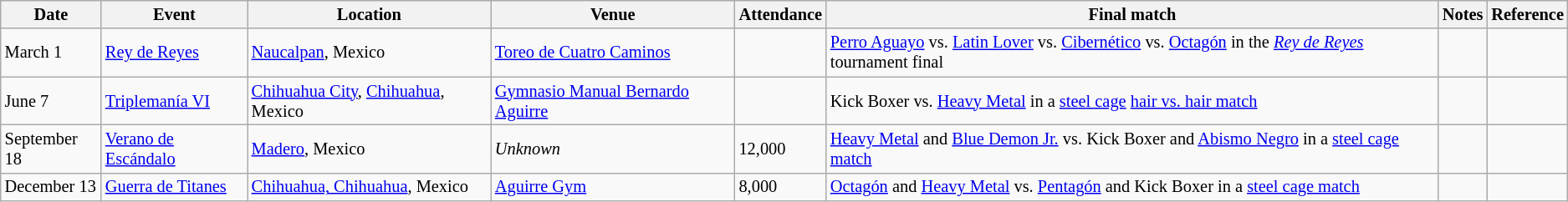<table class="wikitable" style="font-size:85%;">
<tr>
<th>Date</th>
<th>Event</th>
<th>Location</th>
<th>Venue</th>
<th>Attendance</th>
<th>Final match</th>
<th>Notes</th>
<th>Reference</th>
</tr>
<tr>
<td>March 1</td>
<td><a href='#'>Rey de Reyes</a></td>
<td><a href='#'>Naucalpan</a>, Mexico</td>
<td><a href='#'>Toreo de Cuatro Caminos</a></td>
<td></td>
<td><a href='#'>Perro Aguayo</a> vs. <a href='#'>Latin Lover</a> vs. <a href='#'>Cibernético</a> vs. <a href='#'>Octagón</a> in the <em><a href='#'>Rey de Reyes</a></em> tournament final</td>
<td></td>
<td></td>
</tr>
<tr>
<td>June 7</td>
<td><a href='#'>Triplemanía VI</a></td>
<td><a href='#'>Chihuahua City</a>, <a href='#'>Chihuahua</a>, Mexico</td>
<td><a href='#'>Gymnasio Manual Bernardo Aguirre</a></td>
<td></td>
<td>Kick Boxer vs. <a href='#'>Heavy Metal</a> in a <a href='#'>steel cage</a> <a href='#'>hair vs. hair match</a></td>
<td></td>
<td></td>
</tr>
<tr>
<td>September 18</td>
<td><a href='#'>Verano de Escándalo</a></td>
<td><a href='#'>Madero</a>, Mexico</td>
<td><em>Unknown</em></td>
<td>12,000</td>
<td><a href='#'>Heavy Metal</a> and <a href='#'>Blue Demon Jr.</a> vs. Kick Boxer and <a href='#'>Abismo Negro</a> in a <a href='#'>steel cage match</a></td>
<td></td>
<td></td>
</tr>
<tr>
<td>December 13</td>
<td><a href='#'>Guerra de Titanes</a></td>
<td><a href='#'>Chihuahua, Chihuahua</a>, Mexico</td>
<td><a href='#'>Aguirre Gym</a></td>
<td>8,000</td>
<td><a href='#'>Octagón</a> and <a href='#'>Heavy Metal</a> vs. <a href='#'>Pentagón</a> and Kick Boxer in a <a href='#'>steel cage match</a></td>
<td></td>
<td></td>
</tr>
</table>
